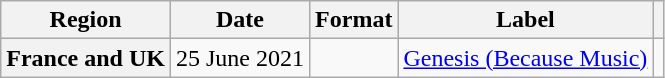<table class="wikitable plainrowheaders">
<tr>
<th scope="col">Region</th>
<th scope="col">Date</th>
<th scope="col">Format</th>
<th score="col">Label</th>
<th scope="col"></th>
</tr>
<tr>
<th scope="row">France and UK</th>
<td>25 June 2021</td>
<td></td>
<td><a href='#'>Genesis (Because Music)</a></td>
<td align="center"></td>
</tr>
</table>
